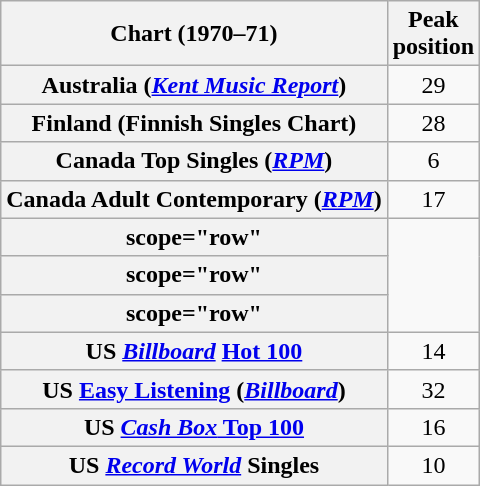<table class="wikitable sortable plainrowheaders" style="text-align:center;">
<tr>
<th scope="col">Chart (1970–71)</th>
<th scope="col">Peak<br>position</th>
</tr>
<tr>
<th scope="row">Australia (<em><a href='#'>Kent Music Report</a></em>)</th>
<td align="center">29</td>
</tr>
<tr>
<th scope="row">Finland (Finnish Singles Chart)</th>
<td align="center">28</td>
</tr>
<tr>
<th scope="row">Canada Top Singles (<em><a href='#'>RPM</a></em>)</th>
<td align="center">6</td>
</tr>
<tr>
<th scope="row">Canada Adult Contemporary (<em><a href='#'>RPM</a></em>)</th>
<td align="center">17</td>
</tr>
<tr>
<th>scope="row"</th>
</tr>
<tr>
<th>scope="row"</th>
</tr>
<tr>
<th>scope="row"</th>
</tr>
<tr>
<th scope="row">US <em><a href='#'>Billboard</a></em> <a href='#'>Hot 100</a></th>
<td align="center">14</td>
</tr>
<tr>
<th scope="row">US <a href='#'>Easy Listening</a> (<em><a href='#'>Billboard</a></em>)</th>
<td align="center">32</td>
</tr>
<tr>
<th scope="row">US <a href='#'><em>Cash Box</em> Top 100</a></th>
<td align="center">16</td>
</tr>
<tr>
<th scope="row">US <em><a href='#'>Record World</a></em> Singles</th>
<td align="center">10</td>
</tr>
</table>
